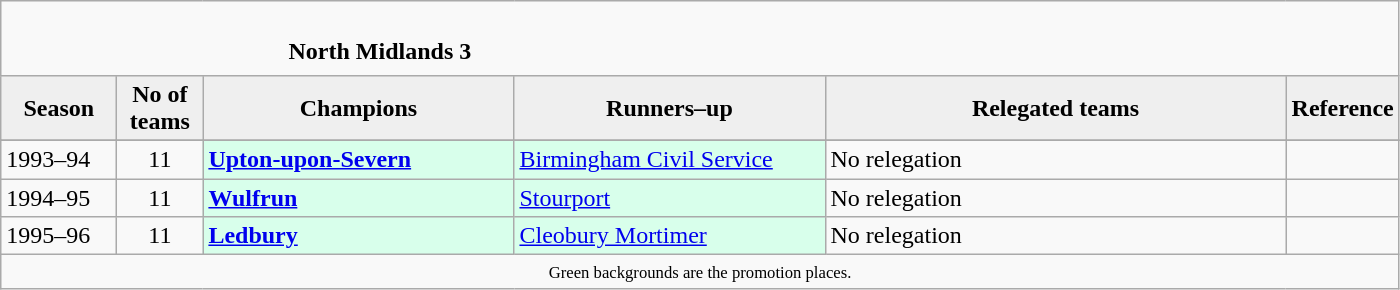<table class="wikitable" style="text-align: left;">
<tr>
<td colspan="11" cellpadding="0" cellspacing="0"><br><table border="0" style="width:100%;" cellpadding="0" cellspacing="0">
<tr>
<td style="width:20%; border:0;"></td>
<td style="border:0;"><strong>North Midlands 3</strong></td>
<td style="width:20%; border:0;"></td>
</tr>
</table>
</td>
</tr>
<tr>
<th style="background:#efefef; width:70px;">Season</th>
<th style="background:#efefef; width:50px;">No of teams</th>
<th style="background:#efefef; width:200px;">Champions</th>
<th style="background:#efefef; width:200px;">Runners–up</th>
<th style="background:#efefef; width:300px;">Relegated teams</th>
<th style="background:#efefef; width:50px;">Reference</th>
</tr>
<tr align=left>
</tr>
<tr>
<td>1993–94</td>
<td style="text-align: center;">11</td>
<td style="background:#d8ffeb;"><strong><a href='#'>Upton-upon-Severn</a></strong></td>
<td style="background:#d8ffeb;"><a href='#'>Birmingham Civil Service</a></td>
<td>No relegation</td>
<td></td>
</tr>
<tr>
<td>1994–95</td>
<td style="text-align: center;">11</td>
<td style="background:#d8ffeb;"><strong><a href='#'>Wulfrun</a></strong></td>
<td style="background:#d8ffeb;"><a href='#'>Stourport</a></td>
<td>No relegation</td>
<td></td>
</tr>
<tr>
<td>1995–96</td>
<td style="text-align: center;">11</td>
<td style="background:#d8ffeb;"><strong><a href='#'>Ledbury</a></strong></td>
<td style="background:#d8ffeb;"><a href='#'>Cleobury Mortimer</a></td>
<td>No relegation</td>
<td></td>
</tr>
<tr>
<td colspan="15"  style="border:0; font-size:smaller; text-align:center;"><small><span>Green backgrounds</span> are the promotion places.</small></td>
</tr>
</table>
